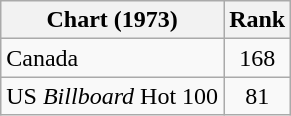<table class="wikitable">
<tr>
<th align="left">Chart (1973)</th>
<th style="text-align:center;">Rank</th>
</tr>
<tr>
<td>Canada</td>
<td style="text-align:center;">168</td>
</tr>
<tr>
<td>US <em>Billboard</em> Hot 100</td>
<td style="text-align:center;">81</td>
</tr>
</table>
